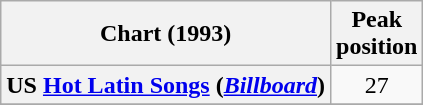<table class="wikitable plainrowheaders" style="text-align:center">
<tr>
<th scope="col">Chart (1993)</th>
<th scope="col">Peak<br>position</th>
</tr>
<tr>
<th scope="row">US <a href='#'>Hot Latin Songs</a> (<em><a href='#'>Billboard</a></em>)</th>
<td>27</td>
</tr>
<tr>
</tr>
</table>
